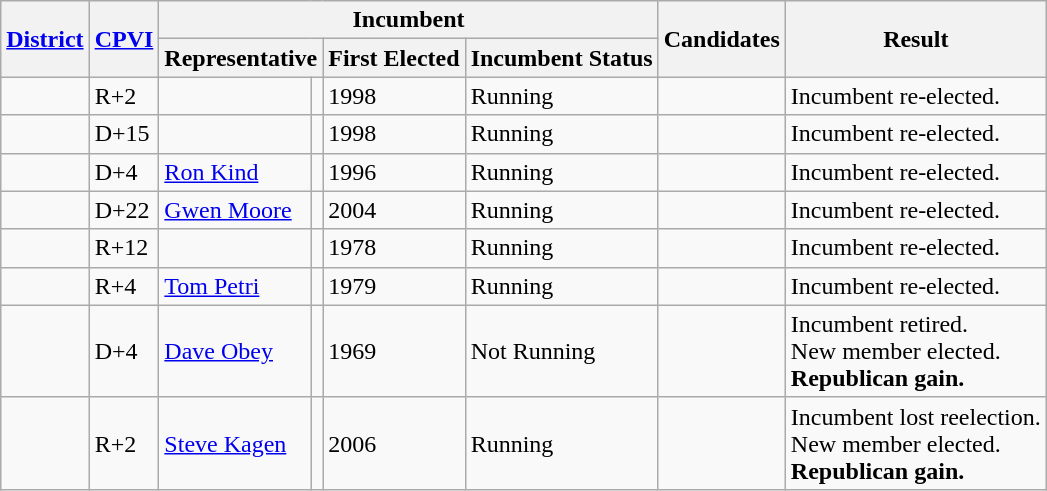<table class="wikitable plainrowheaders sortable" style="font-size:100%; text-align:right;">
<tr>
<th scope=col rowspan="2"><a href='#'>District</a></th>
<th scope=col rowspan="2"><a href='#'>CPVI</a></th>
<th scope=col colspan="4">Incumbent</th>
<th scope=col rowspan="2">Candidates<br></th>
<th scope=col rowspan="2">Result</th>
</tr>
<tr>
<th scope=col colspan="2">Representative</th>
<th scope=col>First Elected</th>
<th scope=col>Incumbent Status</th>
</tr>
<tr>
<td align=left></td>
<td align=left >R+2</td>
<td align=left></td>
<td></td>
<td align=left>1998</td>
<td align=left>Running</td>
<td align=left></td>
<td align=left >Incumbent re-elected.</td>
</tr>
<tr>
<td align=left></td>
<td align=left >D+15</td>
<td align=left></td>
<td></td>
<td align=left>1998</td>
<td align=left>Running</td>
<td align=left></td>
<td align=left >Incumbent re-elected.</td>
</tr>
<tr>
<td align=left></td>
<td align=left >D+4</td>
<td align=left><a href='#'>Ron Kind</a></td>
<td></td>
<td align=left>1996</td>
<td align=left>Running</td>
<td align=left></td>
<td align=left >Incumbent re-elected.</td>
</tr>
<tr>
<td align=left></td>
<td align=left >D+22</td>
<td align=left><a href='#'>Gwen Moore</a></td>
<td></td>
<td align=left>2004</td>
<td align=left>Running</td>
<td align=left></td>
<td align=left >Incumbent re-elected.</td>
</tr>
<tr>
<td align=left></td>
<td align=left >R+12</td>
<td align=left></td>
<td></td>
<td align=left>1978</td>
<td align=left>Running</td>
<td align=left></td>
<td align=left >Incumbent re-elected.</td>
</tr>
<tr>
<td align=left></td>
<td align=left >R+4</td>
<td align=left><a href='#'>Tom Petri</a></td>
<td></td>
<td align=left>1979</td>
<td align=left>Running</td>
<td align=left></td>
<td align=left >Incumbent re-elected.</td>
</tr>
<tr>
<td align=left></td>
<td align=left >D+4</td>
<td align=left><a href='#'>Dave Obey</a></td>
<td></td>
<td align=left>1969</td>
<td align=left>Not Running</td>
<td align=left></td>
<td align=left >Incumbent retired.<br>New member elected.<br><strong>Republican gain.</strong></td>
</tr>
<tr>
<td align=left></td>
<td align=left >R+2</td>
<td align=left><a href='#'>Steve Kagen</a></td>
<td></td>
<td align=left>2006</td>
<td align=left>Running</td>
<td align=left></td>
<td align=left >Incumbent lost reelection.<br>New member elected.<br><strong>Republican gain.</strong></td>
</tr>
</table>
